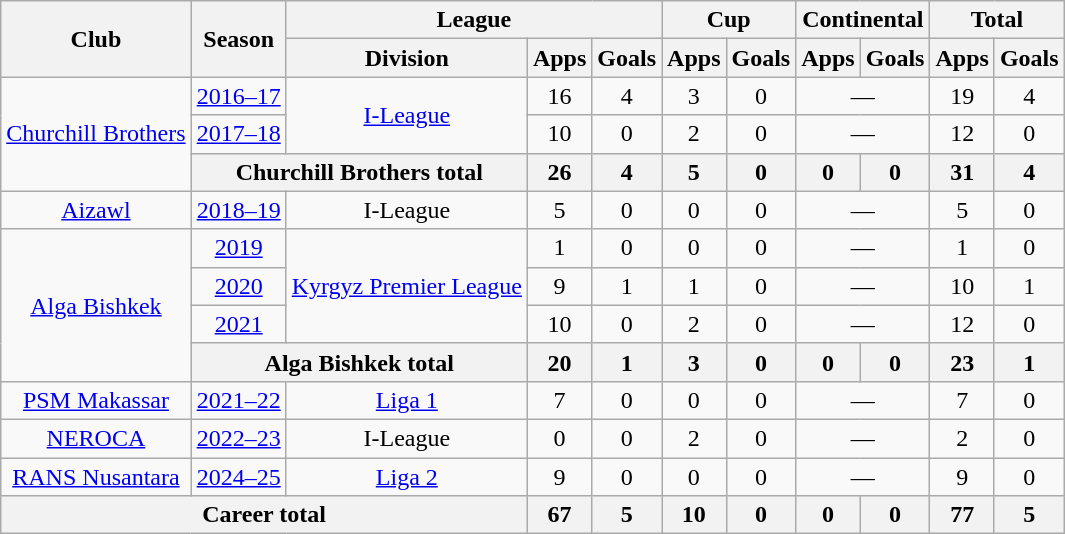<table class="wikitable" style="text-align: center;">
<tr>
<th rowspan="2">Club</th>
<th rowspan="2">Season</th>
<th colspan="3">League</th>
<th colspan="2">Cup</th>
<th colspan="2">Continental</th>
<th colspan="2">Total</th>
</tr>
<tr>
<th>Division</th>
<th>Apps</th>
<th>Goals</th>
<th>Apps</th>
<th>Goals</th>
<th>Apps</th>
<th>Goals</th>
<th>Apps</th>
<th>Goals</th>
</tr>
<tr>
<td rowspan="3"><a href='#'>Churchill Brothers</a></td>
<td><a href='#'>2016–17</a></td>
<td rowspan="2"><a href='#'>I-League</a></td>
<td>16</td>
<td>4</td>
<td>3</td>
<td>0</td>
<td colspan="2">—</td>
<td>19</td>
<td>4</td>
</tr>
<tr>
<td><a href='#'>2017–18</a></td>
<td>10</td>
<td>0</td>
<td>2</td>
<td>0</td>
<td colspan="2">—</td>
<td>12</td>
<td>0</td>
</tr>
<tr>
<th colspan="2">Churchill Brothers total</th>
<th>26</th>
<th>4</th>
<th>5</th>
<th>0</th>
<th>0</th>
<th>0</th>
<th>31</th>
<th>4</th>
</tr>
<tr>
<td rowspan="1"><a href='#'>Aizawl</a></td>
<td><a href='#'>2018–19</a></td>
<td rowspan="1">I-League</td>
<td>5</td>
<td>0</td>
<td>0</td>
<td>0</td>
<td colspan="2">—</td>
<td>5</td>
<td>0</td>
</tr>
<tr>
<td rowspan="4"><a href='#'>Alga Bishkek</a></td>
<td><a href='#'>2019</a></td>
<td rowspan="3"><a href='#'>Kyrgyz Premier League</a></td>
<td>1</td>
<td>0</td>
<td>0</td>
<td>0</td>
<td colspan="2">—</td>
<td>1</td>
<td>0</td>
</tr>
<tr>
<td><a href='#'>2020</a></td>
<td>9</td>
<td>1</td>
<td>1</td>
<td>0</td>
<td colspan="2">—</td>
<td>10</td>
<td>1</td>
</tr>
<tr>
<td><a href='#'>2021</a></td>
<td>10</td>
<td>0</td>
<td>2</td>
<td>0</td>
<td colspan="2">—</td>
<td>12</td>
<td>0</td>
</tr>
<tr>
<th colspan="2">Alga Bishkek total</th>
<th>20</th>
<th>1</th>
<th>3</th>
<th>0</th>
<th>0</th>
<th>0</th>
<th>23</th>
<th>1</th>
</tr>
<tr>
<td rowspan="1"><a href='#'>PSM Makassar</a></td>
<td><a href='#'>2021–22</a></td>
<td rowspan="1"><a href='#'>Liga 1</a></td>
<td>7</td>
<td>0</td>
<td>0</td>
<td>0</td>
<td colspan="2">—</td>
<td>7</td>
<td>0</td>
</tr>
<tr>
<td rowspan="1"><a href='#'>NEROCA</a></td>
<td><a href='#'>2022–23</a></td>
<td rowspan="1">I-League</td>
<td>0</td>
<td>0</td>
<td>2</td>
<td>0</td>
<td colspan="2">—</td>
<td>2</td>
<td>0</td>
</tr>
<tr>
<td rowspan="1"><a href='#'>RANS Nusantara</a></td>
<td><a href='#'>2024–25</a></td>
<td rowspan="1"><a href='#'>Liga 2</a></td>
<td>9</td>
<td>0</td>
<td>0</td>
<td>0</td>
<td colspan="2">—</td>
<td>9</td>
<td>0</td>
</tr>
<tr>
<th colspan="3">Career total</th>
<th>67</th>
<th>5</th>
<th>10</th>
<th>0</th>
<th>0</th>
<th>0</th>
<th>77</th>
<th>5</th>
</tr>
</table>
